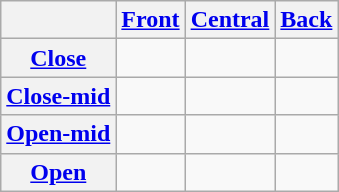<table class="wikitable" style="text-align:center">
<tr>
<th></th>
<th><a href='#'>Front</a></th>
<th><a href='#'>Central</a></th>
<th><a href='#'>Back</a></th>
</tr>
<tr align="center">
<th><a href='#'>Close</a></th>
<td></td>
<td></td>
<td></td>
</tr>
<tr>
<th><a href='#'>Close-mid</a></th>
<td></td>
<td></td>
<td></td>
</tr>
<tr>
<th><a href='#'>Open-mid</a></th>
<td></td>
<td></td>
<td></td>
</tr>
<tr align="center">
<th><a href='#'>Open</a></th>
<td></td>
<td></td>
<td></td>
</tr>
</table>
